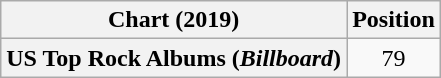<table class="wikitable plainrowheaders" style="text-align:center">
<tr>
<th>Chart (2019)</th>
<th>Position</th>
</tr>
<tr>
<th scope="row">US Top Rock Albums (<em>Billboard</em>)</th>
<td>79</td>
</tr>
</table>
